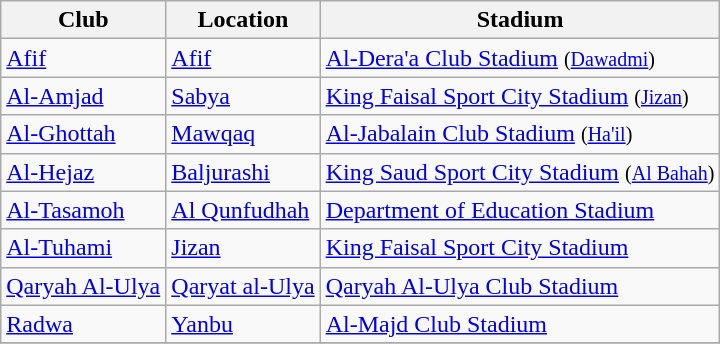<table class="wikitable sortable">
<tr>
<th>Club</th>
<th>Location</th>
<th>Stadium</th>
</tr>
<tr>
<td><a href='#'>Afif</a></td>
<td><a href='#'>Afif</a></td>
<td><a href='#'>Al-Dera'a Club Stadium</a> <small>(<a href='#'>Dawadmi</a>)</small></td>
</tr>
<tr>
<td><a href='#'>Al-Amjad</a></td>
<td><a href='#'>Sabya</a></td>
<td><a href='#'>King Faisal Sport City Stadium</a> <small>(<a href='#'>Jizan</a>)</small></td>
</tr>
<tr>
<td><a href='#'>Al-Ghottah</a></td>
<td><a href='#'>Mawqaq</a></td>
<td><a href='#'>Al-Jabalain Club Stadium</a> <small>(<a href='#'>Ha'il</a>)</small></td>
</tr>
<tr>
<td><a href='#'>Al-Hejaz</a></td>
<td><a href='#'>Baljurashi</a></td>
<td><a href='#'>King Saud Sport City Stadium</a> <small>(<a href='#'>Al Bahah</a>)</small></td>
</tr>
<tr>
<td><a href='#'>Al-Tasamoh</a></td>
<td><a href='#'>Al Qunfudhah</a></td>
<td><a href='#'>Department of Education Stadium</a></td>
</tr>
<tr>
<td><a href='#'>Al-Tuhami</a></td>
<td><a href='#'>Jizan</a></td>
<td><a href='#'>King Faisal Sport City Stadium</a></td>
</tr>
<tr>
<td><a href='#'>Qaryah Al-Ulya</a></td>
<td><a href='#'>Qaryat al-Ulya</a></td>
<td><a href='#'>Qaryah Al-Ulya Club Stadium</a></td>
</tr>
<tr>
<td><a href='#'>Radwa</a></td>
<td><a href='#'>Yanbu</a></td>
<td><a href='#'>Al-Majd Club Stadium</a></td>
</tr>
<tr>
</tr>
</table>
